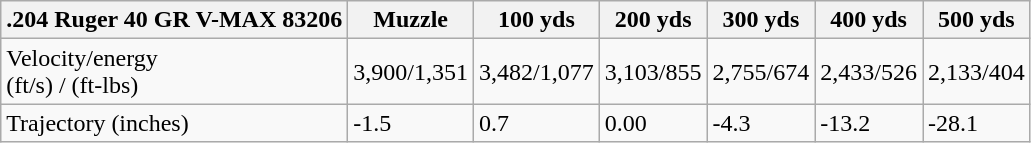<table class="wikitable">
<tr>
<th>.204 Ruger 40 GR V-MAX 83206</th>
<th>Muzzle</th>
<th>100 yds</th>
<th>200 yds</th>
<th>300 yds</th>
<th>400 yds</th>
<th>500 yds</th>
</tr>
<tr>
<td>Velocity/energy<br> (ft/s) / (ft-lbs)</td>
<td>3,900/1,351</td>
<td>3,482/1,077</td>
<td>3,103/855</td>
<td>2,755/674</td>
<td>2,433/526</td>
<td>2,133/404</td>
</tr>
<tr>
<td>Trajectory (inches)</td>
<td>-1.5</td>
<td>0.7</td>
<td>0.00</td>
<td>-4.3</td>
<td>-13.2</td>
<td>-28.1</td>
</tr>
</table>
